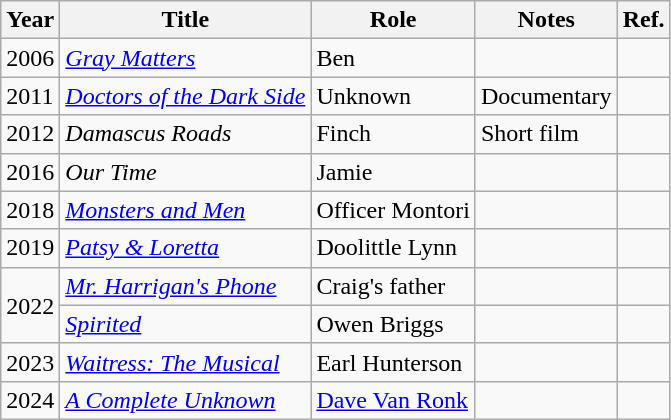<table class="wikitable sortable">
<tr>
<th>Year</th>
<th>Title</th>
<th>Role</th>
<th class="unsortable">Notes</th>
<th>Ref.</th>
</tr>
<tr>
<td>2006</td>
<td><em><a href='#'>Gray Matters</a></em></td>
<td>Ben</td>
<td></td>
<td></td>
</tr>
<tr>
<td>2011</td>
<td><em><a href='#'>Doctors of the Dark Side</a></em></td>
<td>Unknown</td>
<td>Documentary</td>
<td></td>
</tr>
<tr>
<td>2012</td>
<td><em>Damascus Roads</em></td>
<td>Finch</td>
<td>Short film</td>
<td></td>
</tr>
<tr>
<td>2016</td>
<td><em>Our Time</em></td>
<td>Jamie</td>
<td></td>
<td></td>
</tr>
<tr>
<td>2018</td>
<td><em><a href='#'>Monsters and Men</a></em></td>
<td>Officer Montori</td>
<td></td>
<td></td>
</tr>
<tr>
<td>2019</td>
<td><em><a href='#'>Patsy & Loretta</a></em></td>
<td>Doolittle Lynn</td>
<td></td>
<td></td>
</tr>
<tr>
<td rowspan="2">2022</td>
<td><em><a href='#'>Mr. Harrigan's Phone</a></em></td>
<td>Craig's father</td>
<td></td>
<td></td>
</tr>
<tr>
<td><em><a href='#'>Spirited</a></em></td>
<td>Owen Briggs</td>
<td></td>
<td></td>
</tr>
<tr>
<td>2023</td>
<td><em><a href='#'>Waitress: The Musical</a></em></td>
<td>Earl Hunterson</td>
<td></td>
</tr>
<tr>
<td>2024</td>
<td><em><a href='#'>A Complete Unknown</a></em></td>
<td><a href='#'>Dave Van Ronk</a></td>
<td></td>
<td></td>
</tr>
</table>
